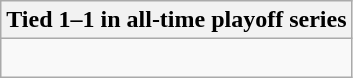<table class="wikitable collapsible collapsed">
<tr>
<th>Tied 1–1 in all-time playoff series</th>
</tr>
<tr>
<td><br>
</td>
</tr>
</table>
